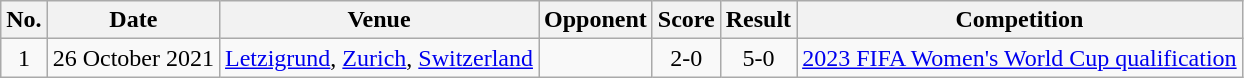<table class="wikitable">
<tr>
<th scope="col">No.</th>
<th scope="col">Date</th>
<th scope="col">Venue</th>
<th scope="col">Opponent</th>
<th scope="col">Score</th>
<th scope="col">Result</th>
<th scope="col">Competition</th>
</tr>
<tr>
<td align=center>1</td>
<td>26 October 2021</td>
<td><a href='#'>Letzigrund</a>, <a href='#'>Zurich</a>, <a href='#'>Switzerland</a></td>
<td></td>
<td align=center>2-0</td>
<td align=center>5-0</td>
<td><a href='#'>2023 FIFA Women's World Cup qualification</a></td>
</tr>
</table>
